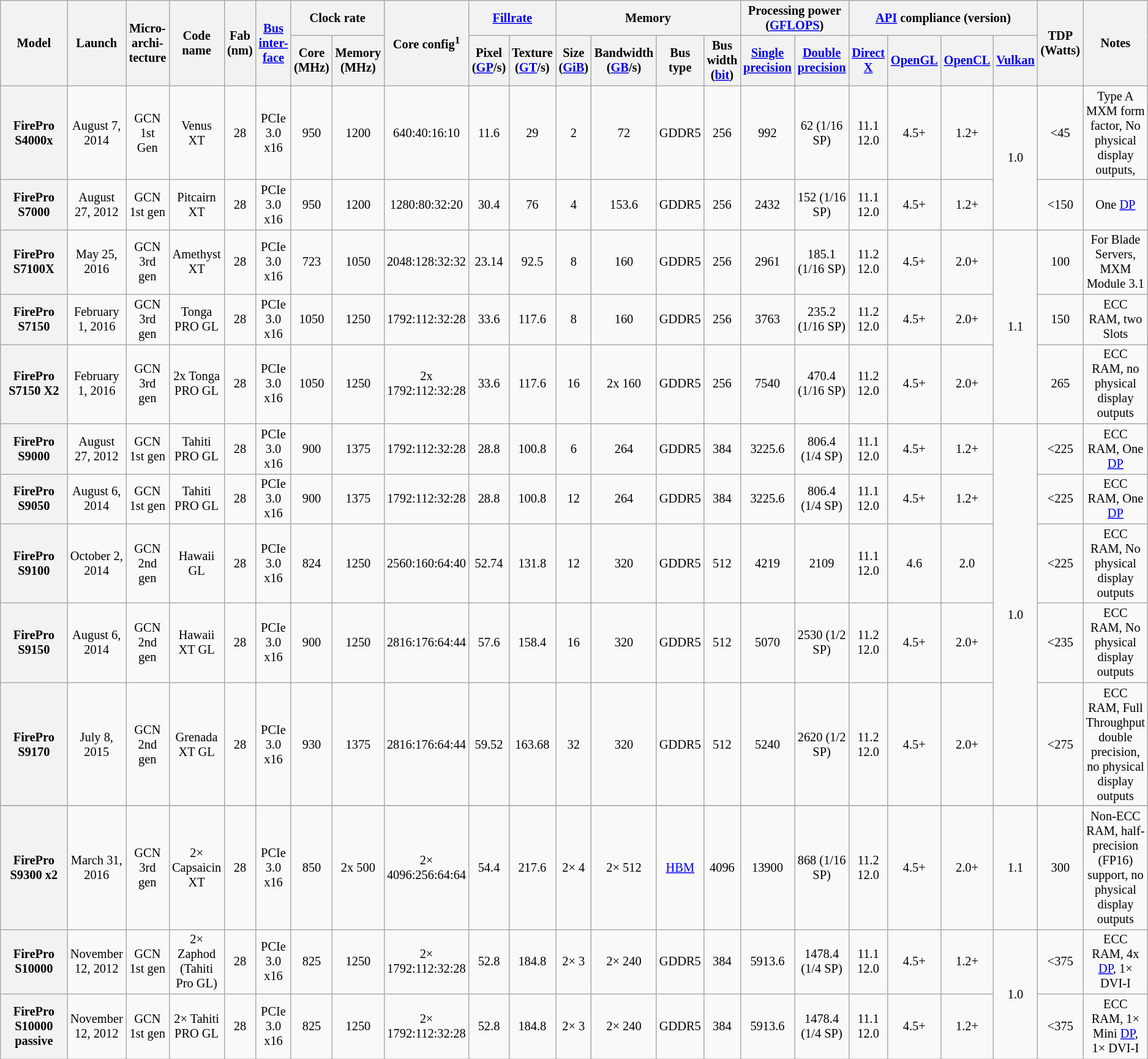<table class="wikitable" style="font-size: 85%; text-align:center;">
<tr>
<th rowspan="2" style="width:12em">Model</th>
<th rowspan="2">Launch</th>
<th rowspan="2">Micro-archi-tecture</th>
<th rowspan="2">Code name</th>
<th rowspan="2">Fab (nm)</th>
<th rowspan="2"><a href='#'>Bus</a> <a href='#'>inter-<br>face</a></th>
<th colspan="2">Clock rate</th>
<th rowspan="2">Core config<sup>1</sup></th>
<th colspan="2"><a href='#'>Fillrate</a></th>
<th colspan="4">Memory</th>
<th colspan="2">Processing power<br>(<a href='#'>GFLOPS</a>)</th>
<th colspan="4"><a href='#'>API</a> compliance (version)</th>
<th rowspan="2">TDP (Watts)</th>
<th rowspan="2">Notes</th>
</tr>
<tr>
<th>Core (MHz)</th>
<th>Memory (MHz)</th>
<th>Pixel (<a href='#'>GP</a>/s)</th>
<th>Texture (<a href='#'>GT</a>/s)</th>
<th>Size (<a href='#'>GiB</a>)</th>
<th>Bandwidth (<a href='#'>GB</a>/s)</th>
<th>Bus type</th>
<th>Bus width (<a href='#'>bit</a>)</th>
<th><a href='#'>Single precision</a></th>
<th><a href='#'>Double precision</a></th>
<th><a href='#'>Direct<br> X</a></th>
<th><a href='#'>OpenGL</a></th>
<th><a href='#'>OpenCL</a></th>
<th><a href='#'>Vulkan</a></th>
</tr>
<tr>
<th>FirePro S4000x</th>
<td>August 7, 2014</td>
<td>GCN 1st Gen</td>
<td>Venus XT</td>
<td>28</td>
<td>PCIe 3.0 x16</td>
<td>950</td>
<td>1200</td>
<td>640:40:16:10</td>
<td>11.6</td>
<td>29</td>
<td>2</td>
<td>72</td>
<td>GDDR5</td>
<td>256</td>
<td>992</td>
<td>62 (1/16 SP)</td>
<td>11.1 12.0</td>
<td>4.5+</td>
<td>1.2+</td>
<td rowspan=2>1.0</td>
<td><45</td>
<td>Type A MXM form factor, No physical display outputs,</td>
</tr>
<tr>
<th>FirePro S7000</th>
<td>August 27, 2012</td>
<td>GCN 1st gen</td>
<td>Pitcairn XT</td>
<td>28</td>
<td>PCIe 3.0 x16</td>
<td>950</td>
<td>1200</td>
<td>1280:80:32:20</td>
<td>30.4</td>
<td>76</td>
<td>4</td>
<td>153.6</td>
<td>GDDR5</td>
<td>256</td>
<td>2432</td>
<td>152 (1/16 SP)</td>
<td>11.1 12.0</td>
<td>4.5+</td>
<td>1.2+</td>
<td><150</td>
<td>One <a href='#'>DP</a></td>
</tr>
<tr>
<th>FirePro S7100X</th>
<td>May 25, 2016</td>
<td>GCN 3rd gen</td>
<td>Amethyst XT</td>
<td>28</td>
<td>PCIe 3.0 x16</td>
<td>723</td>
<td>1050</td>
<td>2048:128:32:32</td>
<td>23.14</td>
<td>92.5</td>
<td>8</td>
<td>160</td>
<td>GDDR5</td>
<td>256</td>
<td>2961</td>
<td>185.1 (1/16 SP)</td>
<td>11.2 12.0</td>
<td>4.5+</td>
<td>2.0+</td>
<td rowspan=3>1.1</td>
<td>100</td>
<td>For Blade Servers, MXM Module 3.1</td>
</tr>
<tr>
<th>FirePro S7150</th>
<td>February 1, 2016</td>
<td>GCN 3rd gen</td>
<td>Tonga PRO GL</td>
<td>28</td>
<td>PCIe 3.0 x16</td>
<td>1050</td>
<td>1250</td>
<td>1792:112:32:28</td>
<td>33.6</td>
<td>117.6</td>
<td>8</td>
<td>160</td>
<td>GDDR5</td>
<td>256</td>
<td>3763</td>
<td>235.2 (1/16 SP)</td>
<td>11.2 12.0</td>
<td>4.5+</td>
<td>2.0+</td>
<td>150</td>
<td>ECC RAM, two Slots</td>
</tr>
<tr>
<th>FirePro S7150 X2</th>
<td>February 1, 2016</td>
<td>GCN 3rd gen</td>
<td>2x Tonga PRO GL</td>
<td>28</td>
<td>PCIe 3.0 x16</td>
<td>1050</td>
<td>1250</td>
<td>2x 1792:112:32:28</td>
<td>33.6</td>
<td>117.6</td>
<td>16</td>
<td>2x 160</td>
<td>GDDR5</td>
<td>256</td>
<td>7540</td>
<td>470.4 (1/16 SP)</td>
<td>11.2 12.0</td>
<td>4.5+</td>
<td>2.0+</td>
<td>265</td>
<td>ECC RAM, no physical display outputs</td>
</tr>
<tr>
<th>FirePro S9000</th>
<td>August 27, 2012</td>
<td>GCN 1st gen</td>
<td>Tahiti PRO GL</td>
<td>28</td>
<td>PCIe 3.0 x16</td>
<td>900</td>
<td>1375</td>
<td>1792:112:32:28</td>
<td>28.8</td>
<td>100.8</td>
<td>6</td>
<td>264</td>
<td>GDDR5</td>
<td>384</td>
<td>3225.6</td>
<td>806.4 (1/4 SP)</td>
<td>11.1 12.0</td>
<td>4.5+</td>
<td>1.2+</td>
<td rowspan=5>1.0</td>
<td><225</td>
<td>ECC RAM, One <a href='#'>DP</a></td>
</tr>
<tr>
<th>FirePro S9050</th>
<td>August 6, 2014</td>
<td>GCN 1st gen</td>
<td>Tahiti PRO GL</td>
<td>28</td>
<td>PCIe 3.0 x16</td>
<td>900</td>
<td>1375</td>
<td>1792:112:32:28</td>
<td>28.8</td>
<td>100.8</td>
<td>12</td>
<td>264</td>
<td>GDDR5</td>
<td>384</td>
<td>3225.6</td>
<td>806.4 (1/4 SP)</td>
<td>11.1 12.0</td>
<td>4.5+</td>
<td>1.2+</td>
<td><225</td>
<td>ECC RAM, One <a href='#'>DP</a></td>
</tr>
<tr>
<th>FirePro S9100</th>
<td>October 2, 2014</td>
<td>GCN 2nd gen</td>
<td>Hawaii GL</td>
<td>28</td>
<td>PCIe 3.0 x16</td>
<td>824</td>
<td>1250</td>
<td>2560:160:64:40</td>
<td>52.74</td>
<td>131.8</td>
<td>12</td>
<td>320</td>
<td>GDDR5</td>
<td>512</td>
<td>4219</td>
<td>2109</td>
<td>11.1 12.0</td>
<td>4.6</td>
<td>2.0</td>
<td><225</td>
<td>ECC RAM, No physical display outputs</td>
</tr>
<tr>
<th>FirePro S9150</th>
<td>August 6, 2014</td>
<td>GCN 2nd gen</td>
<td>Hawaii XT GL</td>
<td>28</td>
<td>PCIe 3.0 x16</td>
<td>900</td>
<td>1250</td>
<td>2816:176:64:44</td>
<td>57.6</td>
<td>158.4</td>
<td>16</td>
<td>320</td>
<td>GDDR5</td>
<td>512</td>
<td>5070</td>
<td>2530 (1/2 SP)</td>
<td>11.2 12.0</td>
<td>4.5+</td>
<td>2.0+</td>
<td><235</td>
<td>ECC RAM, No physical display outputs</td>
</tr>
<tr>
<th>FirePro S9170</th>
<td>July 8, 2015</td>
<td>GCN 2nd gen</td>
<td>Grenada XT GL</td>
<td>28</td>
<td>PCIe 3.0 x16</td>
<td>930</td>
<td>1375</td>
<td>2816:176:64:44</td>
<td>59.52</td>
<td>163.68</td>
<td>32</td>
<td>320</td>
<td>GDDR5</td>
<td>512</td>
<td>5240</td>
<td>2620 (1/2 SP)</td>
<td>11.2 12.0</td>
<td>4.5+</td>
<td>2.0+</td>
<td><275</td>
<td>ECC RAM, Full Throughput double precision, no physical display outputs</td>
</tr>
<tr>
</tr>
<tr>
<th>FirePro S9300 x2</th>
<td>March 31, 2016</td>
<td>GCN 3rd gen</td>
<td>2× Capsaicin XT</td>
<td>28</td>
<td>PCIe 3.0 x16</td>
<td>850</td>
<td>2x 500</td>
<td>2× 4096:256:64:64</td>
<td>54.4</td>
<td>217.6</td>
<td>2× 4</td>
<td>2× 512</td>
<td><a href='#'>HBM</a></td>
<td>4096</td>
<td>13900</td>
<td>868 (1/16 SP)</td>
<td>11.2 12.0</td>
<td>4.5+</td>
<td>2.0+</td>
<td>1.1</td>
<td>300</td>
<td>Non-ECC RAM, half-precision (FP16) support, no physical display outputs</td>
</tr>
<tr>
<th>FirePro S10000</th>
<td>November 12, 2012</td>
<td>GCN 1st gen</td>
<td>2× Zaphod (Tahiti Pro GL)</td>
<td>28</td>
<td>PCIe 3.0 x16</td>
<td>825</td>
<td>1250</td>
<td>2× 1792:112:32:28</td>
<td>52.8</td>
<td>184.8</td>
<td>2× 3</td>
<td>2× 240</td>
<td>GDDR5</td>
<td>384</td>
<td>5913.6</td>
<td>1478.4 (1/4 SP)</td>
<td>11.1 12.0</td>
<td>4.5+</td>
<td>1.2+</td>
<td rowspan=2>1.0</td>
<td><375</td>
<td>ECC RAM, 4x <a href='#'>DP</a>, 1× DVI-I</td>
</tr>
<tr>
<th>FirePro S10000 passive</th>
<td>November 12, 2012</td>
<td>GCN 1st gen</td>
<td>2× Tahiti PRO GL</td>
<td>28</td>
<td>PCIe 3.0 x16</td>
<td>825</td>
<td>1250</td>
<td>2× 1792:112:32:28</td>
<td>52.8</td>
<td>184.8</td>
<td>2× 3</td>
<td>2× 240</td>
<td>GDDR5</td>
<td>384</td>
<td>5913.6</td>
<td>1478.4 (1/4 SP)</td>
<td>11.1 12.0</td>
<td>4.5+</td>
<td>1.2+</td>
<td><375</td>
<td>ECC RAM, 1× Mini <a href='#'>DP</a>, 1× DVI-I</td>
</tr>
</table>
